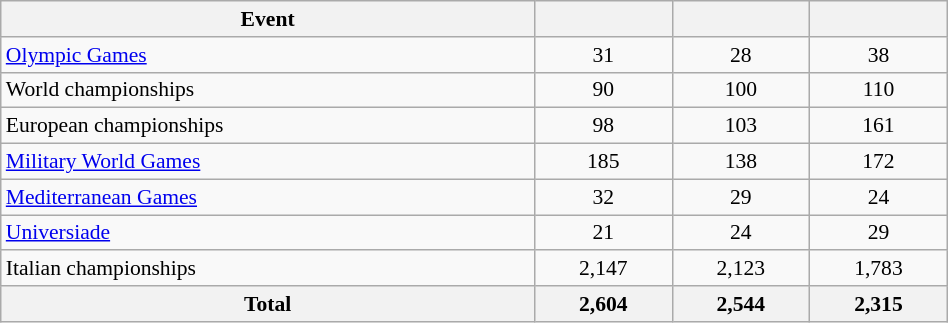<table class="wikitable" width=50% style="font-size:90%; text-align:center;">
<tr>
<th>Event</th>
<th></th>
<th></th>
<th></th>
</tr>
<tr>
<td align=left><a href='#'>Olympic Games</a></td>
<td>31</td>
<td>28</td>
<td>38</td>
</tr>
<tr>
<td align=left>World championships</td>
<td>90</td>
<td>100</td>
<td>110</td>
</tr>
<tr>
<td align=left>European championships</td>
<td>98</td>
<td>103</td>
<td>161</td>
</tr>
<tr>
<td align=left><a href='#'>Military World Games</a></td>
<td>185</td>
<td>138</td>
<td>172</td>
</tr>
<tr>
<td align=left><a href='#'>Mediterranean Games</a></td>
<td>32</td>
<td>29</td>
<td>24</td>
</tr>
<tr>
<td align=left><a href='#'>Universiade</a></td>
<td>21</td>
<td>24</td>
<td>29</td>
</tr>
<tr>
<td align=left>Italian championships</td>
<td>2,147</td>
<td>2,123</td>
<td>1,783</td>
</tr>
<tr>
<th>Total</th>
<th>2,604</th>
<th>2,544</th>
<th>2,315</th>
</tr>
</table>
